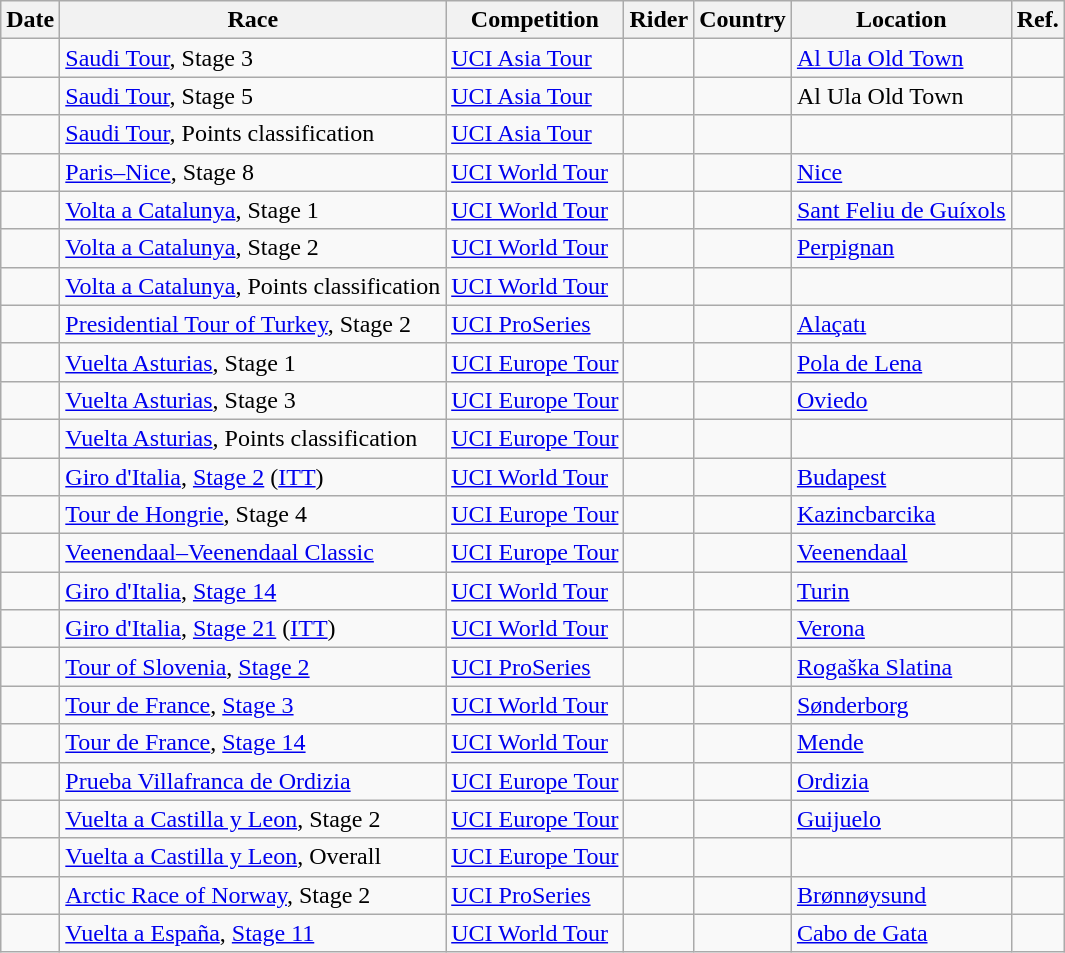<table class="wikitable sortable">
<tr>
<th>Date</th>
<th>Race</th>
<th>Competition</th>
<th>Rider</th>
<th>Country</th>
<th>Location</th>
<th class="unsortable">Ref.</th>
</tr>
<tr>
<td></td>
<td><a href='#'>Saudi Tour</a>, Stage 3</td>
<td><a href='#'>UCI Asia Tour</a></td>
<td></td>
<td></td>
<td><a href='#'>Al Ula Old Town</a></td>
<td align="center"></td>
</tr>
<tr>
<td></td>
<td><a href='#'>Saudi Tour</a>, Stage 5</td>
<td><a href='#'>UCI Asia Tour</a></td>
<td></td>
<td></td>
<td>Al Ula Old Town</td>
<td align="center"></td>
</tr>
<tr>
<td></td>
<td><a href='#'>Saudi Tour</a>, Points classification</td>
<td><a href='#'>UCI Asia Tour</a></td>
<td></td>
<td></td>
<td></td>
<td align="center"></td>
</tr>
<tr>
<td></td>
<td><a href='#'>Paris–Nice</a>, Stage 8</td>
<td><a href='#'>UCI World Tour</a></td>
<td></td>
<td></td>
<td><a href='#'>Nice</a></td>
<td align="center"></td>
</tr>
<tr>
<td></td>
<td><a href='#'>Volta a Catalunya</a>, Stage 1</td>
<td><a href='#'>UCI World Tour</a></td>
<td></td>
<td></td>
<td><a href='#'>Sant Feliu de Guíxols</a></td>
<td align="center"></td>
</tr>
<tr>
<td></td>
<td><a href='#'>Volta a Catalunya</a>, Stage 2</td>
<td><a href='#'>UCI World Tour</a></td>
<td></td>
<td></td>
<td><a href='#'>Perpignan</a></td>
<td align="center"></td>
</tr>
<tr>
<td></td>
<td><a href='#'>Volta a Catalunya</a>, Points classification</td>
<td><a href='#'>UCI World Tour</a></td>
<td></td>
<td></td>
<td></td>
<td align="center"></td>
</tr>
<tr>
<td></td>
<td><a href='#'>Presidential Tour of Turkey</a>, Stage 2</td>
<td><a href='#'>UCI ProSeries</a></td>
<td></td>
<td></td>
<td><a href='#'>Alaçatı</a></td>
<td align="center"></td>
</tr>
<tr>
<td></td>
<td><a href='#'>Vuelta Asturias</a>, Stage 1</td>
<td><a href='#'>UCI Europe Tour</a></td>
<td></td>
<td></td>
<td><a href='#'>Pola de Lena</a></td>
<td align="center"></td>
</tr>
<tr>
<td></td>
<td><a href='#'>Vuelta Asturias</a>, Stage 3</td>
<td><a href='#'>UCI Europe Tour</a></td>
<td></td>
<td></td>
<td><a href='#'>Oviedo</a></td>
<td align="center"></td>
</tr>
<tr>
<td></td>
<td><a href='#'>Vuelta Asturias</a>, Points classification</td>
<td><a href='#'>UCI Europe Tour</a></td>
<td></td>
<td></td>
<td></td>
<td align="center"></td>
</tr>
<tr>
<td></td>
<td><a href='#'>Giro d'Italia</a>, <a href='#'>Stage 2</a> (<a href='#'>ITT</a>)</td>
<td><a href='#'>UCI World Tour</a></td>
<td></td>
<td></td>
<td><a href='#'>Budapest</a></td>
<td align="center"></td>
</tr>
<tr>
<td></td>
<td><a href='#'>Tour de Hongrie</a>, Stage 4</td>
<td><a href='#'>UCI Europe Tour</a></td>
<td></td>
<td></td>
<td><a href='#'>Kazincbarcika</a></td>
<td align="center"></td>
</tr>
<tr>
<td></td>
<td><a href='#'>Veenendaal–Veenendaal Classic</a></td>
<td><a href='#'>UCI Europe Tour</a></td>
<td></td>
<td></td>
<td><a href='#'>Veenendaal</a></td>
<td align="center"></td>
</tr>
<tr>
<td></td>
<td><a href='#'>Giro d'Italia</a>, <a href='#'>Stage 14</a></td>
<td><a href='#'>UCI World Tour</a></td>
<td></td>
<td></td>
<td><a href='#'>Turin</a></td>
<td align="center"></td>
</tr>
<tr>
<td></td>
<td><a href='#'>Giro d'Italia</a>, <a href='#'>Stage 21</a> (<a href='#'>ITT</a>)</td>
<td><a href='#'>UCI World Tour</a></td>
<td></td>
<td></td>
<td><a href='#'>Verona</a></td>
<td align="center"></td>
</tr>
<tr>
<td></td>
<td><a href='#'>Tour of Slovenia</a>, <a href='#'>Stage 2</a></td>
<td><a href='#'>UCI ProSeries</a></td>
<td></td>
<td></td>
<td><a href='#'>Rogaška Slatina</a></td>
<td align="center"></td>
</tr>
<tr>
<td></td>
<td><a href='#'>Tour de France</a>, <a href='#'>Stage 3</a></td>
<td><a href='#'>UCI World Tour</a></td>
<td></td>
<td></td>
<td><a href='#'>Sønderborg</a></td>
<td align="center"></td>
</tr>
<tr>
<td></td>
<td><a href='#'>Tour de France</a>, <a href='#'>Stage 14</a></td>
<td><a href='#'>UCI World Tour</a></td>
<td></td>
<td></td>
<td><a href='#'>Mende</a></td>
<td align="center"></td>
</tr>
<tr>
<td></td>
<td><a href='#'>Prueba Villafranca de Ordizia</a></td>
<td><a href='#'>UCI Europe Tour</a></td>
<td></td>
<td></td>
<td><a href='#'>Ordizia</a></td>
<td align="center"></td>
</tr>
<tr>
<td></td>
<td><a href='#'>Vuelta a Castilla y Leon</a>, Stage 2</td>
<td><a href='#'>UCI Europe Tour</a></td>
<td></td>
<td></td>
<td><a href='#'>Guijuelo</a></td>
<td align="center"></td>
</tr>
<tr>
<td></td>
<td><a href='#'>Vuelta a Castilla y Leon</a>, Overall</td>
<td><a href='#'>UCI Europe Tour</a></td>
<td></td>
<td></td>
<td></td>
<td align="center"></td>
</tr>
<tr>
<td></td>
<td><a href='#'>Arctic Race of Norway</a>, Stage 2</td>
<td><a href='#'>UCI ProSeries</a></td>
<td></td>
<td></td>
<td><a href='#'>Brønnøysund</a></td>
<td align="center"></td>
</tr>
<tr>
<td></td>
<td><a href='#'>Vuelta a España</a>, <a href='#'>Stage 11</a></td>
<td><a href='#'>UCI World Tour</a></td>
<td></td>
<td></td>
<td><a href='#'>Cabo de Gata</a></td>
<td align="center"></td>
</tr>
</table>
